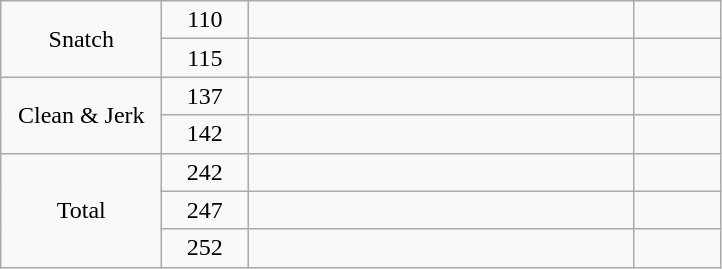<table class = "wikitable" style="text-align:center;">
<tr>
<td width=100 rowspan=2>Snatch</td>
<td width=50>110</td>
<td width=250 align=left></td>
<td width=50></td>
</tr>
<tr>
<td>115</td>
<td align=left></td>
<td></td>
</tr>
<tr>
<td rowspan=2>Clean & Jerk</td>
<td>137</td>
<td align=left></td>
<td></td>
</tr>
<tr>
<td>142</td>
<td align=left></td>
<td></td>
</tr>
<tr>
<td rowspan=3>Total</td>
<td>242</td>
<td align=left></td>
<td></td>
</tr>
<tr>
<td>247</td>
<td align=left></td>
<td></td>
</tr>
<tr>
<td>252</td>
<td align=left></td>
<td></td>
</tr>
</table>
